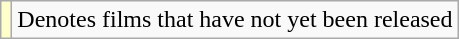<table class="wikitable">
<tr>
<td style="background:#ffc;"></td>
<td>Denotes films that have not yet been released</td>
</tr>
</table>
